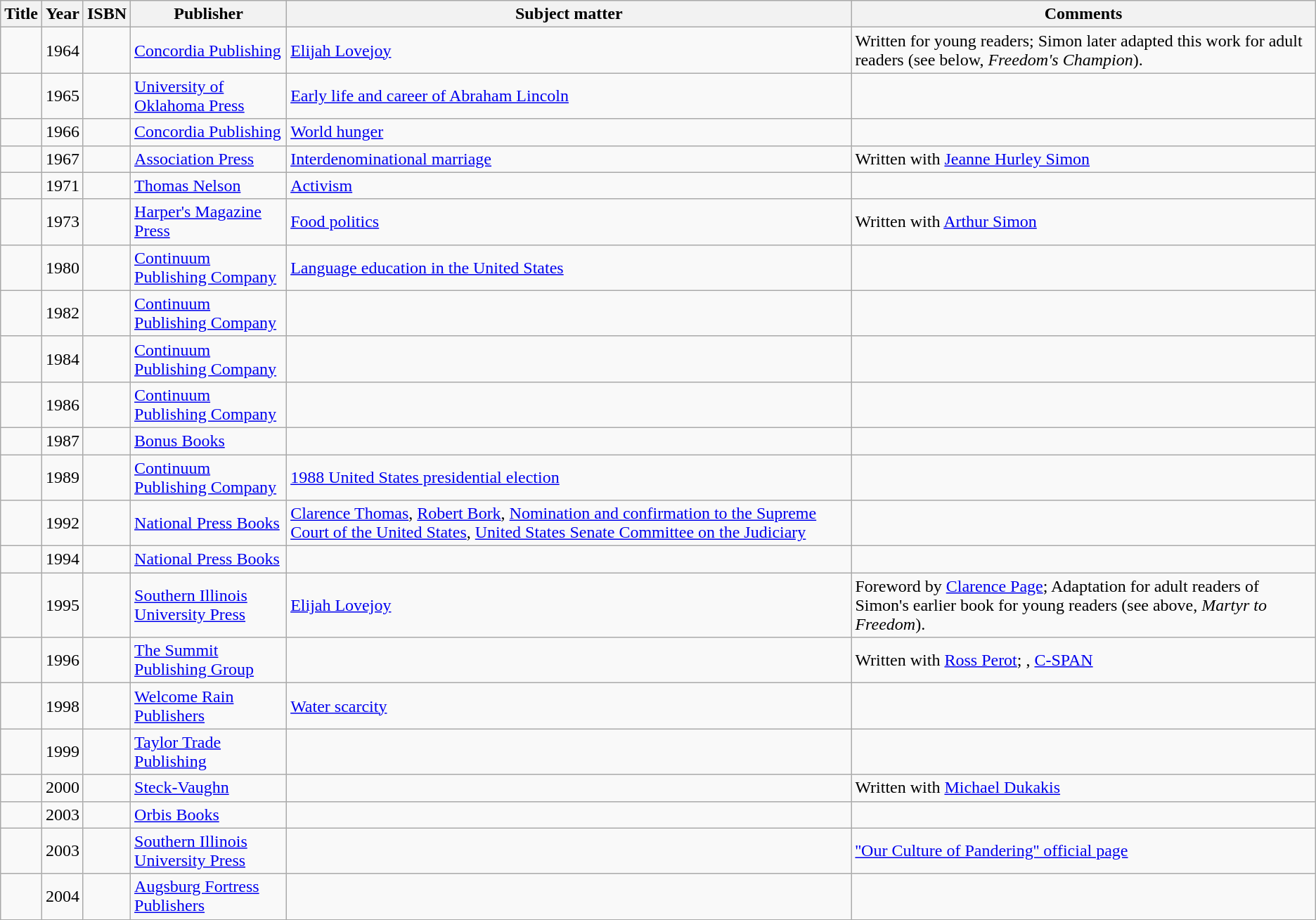<table class="wikitable">
<tr>
<th>Title</th>
<th>Year</th>
<th>ISBN</th>
<th>Publisher</th>
<th>Subject matter</th>
<th>Comments</th>
</tr>
<tr>
<td><em></em></td>
<td>1964</td>
<td></td>
<td><a href='#'>Concordia Publishing</a></td>
<td><a href='#'>Elijah Lovejoy</a></td>
<td>Written for young readers; Simon later adapted this work for adult readers (see below, <em>Freedom's Champion</em>).</td>
</tr>
<tr>
<td><em></em></td>
<td>1965</td>
<td></td>
<td><a href='#'>University of Oklahoma Press</a></td>
<td><a href='#'>Early life and career of Abraham Lincoln</a></td>
<td></td>
</tr>
<tr>
<td><em></em></td>
<td>1966</td>
<td></td>
<td><a href='#'>Concordia Publishing</a></td>
<td><a href='#'>World hunger</a></td>
<td></td>
</tr>
<tr>
<td><em></em></td>
<td>1967</td>
<td></td>
<td><a href='#'>Association Press</a></td>
<td><a href='#'>Interdenominational marriage</a></td>
<td>Written with <a href='#'>Jeanne Hurley Simon</a></td>
</tr>
<tr>
<td><em></em></td>
<td>1971</td>
<td></td>
<td><a href='#'>Thomas Nelson</a></td>
<td><a href='#'>Activism</a></td>
<td></td>
</tr>
<tr>
<td><em></em></td>
<td>1973</td>
<td></td>
<td><a href='#'>Harper's Magazine Press</a></td>
<td><a href='#'>Food politics</a></td>
<td>Written with <a href='#'>Arthur Simon</a></td>
</tr>
<tr>
<td><em></em></td>
<td>1980</td>
<td></td>
<td><a href='#'>Continuum Publishing Company</a></td>
<td><a href='#'>Language education in the United States</a></td>
<td></td>
</tr>
<tr>
<td><em></em></td>
<td>1982</td>
<td></td>
<td><a href='#'>Continuum Publishing Company</a></td>
<td></td>
<td></td>
</tr>
<tr>
<td><em></em></td>
<td>1984</td>
<td></td>
<td><a href='#'>Continuum Publishing Company</a></td>
<td></td>
<td></td>
</tr>
<tr>
<td><em></em></td>
<td>1986</td>
<td></td>
<td><a href='#'>Continuum Publishing Company</a></td>
<td></td>
<td></td>
</tr>
<tr>
<td><em></em></td>
<td>1987</td>
<td></td>
<td><a href='#'>Bonus Books</a></td>
<td></td>
<td></td>
</tr>
<tr>
<td><em></em></td>
<td>1989</td>
<td></td>
<td><a href='#'>Continuum Publishing Company</a></td>
<td><a href='#'>1988 United States presidential election</a></td>
<td></td>
</tr>
<tr>
<td><em></em></td>
<td>1992</td>
<td></td>
<td><a href='#'>National Press Books</a></td>
<td><a href='#'>Clarence Thomas</a>, <a href='#'>Robert Bork</a>, <a href='#'>Nomination and confirmation to the Supreme Court of the United States</a>, <a href='#'>United States Senate Committee on the Judiciary</a></td>
<td></td>
</tr>
<tr>
<td><em></em></td>
<td>1994</td>
<td></td>
<td><a href='#'>National Press Books</a></td>
<td></td>
<td></td>
</tr>
<tr>
<td><em></em></td>
<td>1995</td>
<td></td>
<td><a href='#'>Southern Illinois University Press</a></td>
<td><a href='#'>Elijah Lovejoy</a></td>
<td>Foreword by <a href='#'>Clarence Page</a>; Adaptation for adult readers of Simon's earlier book for young readers (see above, <em>Martyr to Freedom</em>).</td>
</tr>
<tr>
<td><em></em></td>
<td>1996</td>
<td></td>
<td><a href='#'>The Summit Publishing Group</a></td>
<td></td>
<td>Written with <a href='#'>Ross Perot</a>; , <a href='#'>C-SPAN</a></td>
</tr>
<tr>
<td><em></em></td>
<td>1998</td>
<td></td>
<td><a href='#'>Welcome Rain Publishers</a></td>
<td><a href='#'>Water scarcity</a></td>
<td></td>
</tr>
<tr>
<td><em></em></td>
<td>1999</td>
<td></td>
<td><a href='#'>Taylor Trade Publishing</a></td>
<td></td>
<td></td>
</tr>
<tr>
<td><em></em></td>
<td>2000</td>
<td></td>
<td><a href='#'>Steck-Vaughn</a></td>
<td></td>
<td>Written with <a href='#'>Michael Dukakis</a></td>
</tr>
<tr>
<td><em></em></td>
<td>2003</td>
<td></td>
<td><a href='#'>Orbis Books</a></td>
<td></td>
<td></td>
</tr>
<tr>
<td><em></em></td>
<td>2003</td>
<td></td>
<td><a href='#'>Southern Illinois University Press</a></td>
<td></td>
<td><a href='#'>''Our Culture of Pandering'' official page</a></td>
</tr>
<tr>
<td><em></em></td>
<td>2004</td>
<td></td>
<td><a href='#'>Augsburg Fortress Publishers</a></td>
<td></td>
<td></td>
</tr>
</table>
